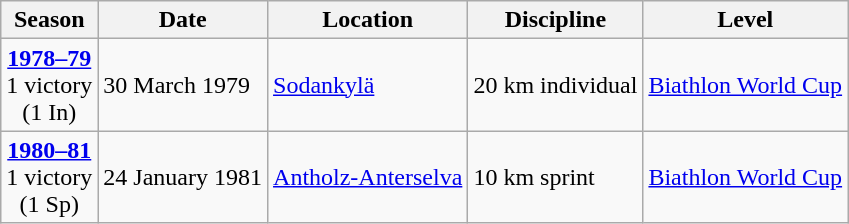<table class="wikitable">
<tr>
<th>Season</th>
<th>Date</th>
<th>Location</th>
<th>Discipline</th>
<th>Level</th>
</tr>
<tr>
<td rowspan="1" style="text-align:center;"><strong><a href='#'>1978–79</a></strong> <br> 1 victory <br> (1 In)</td>
<td>30 March 1979</td>
<td> <a href='#'>Sodankylä</a></td>
<td>20 km individual</td>
<td><a href='#'>Biathlon World Cup</a></td>
</tr>
<tr>
<td rowspan="1" style="text-align:center;"><strong><a href='#'>1980–81</a></strong> <br> 1 victory <br> (1 Sp)</td>
<td>24 January 1981</td>
<td> <a href='#'>Antholz-Anterselva</a></td>
<td>10 km sprint</td>
<td><a href='#'>Biathlon World Cup</a></td>
</tr>
</table>
